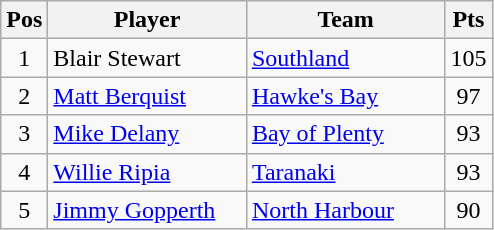<table class="wikitable" style="text-align:center">
<tr>
<th width=20 abbr="Position">Pos</th>
<th width=125>Player</th>
<th width=125>Team</th>
<th width=20>Pts</th>
</tr>
<tr>
<td>1</td>
<td style="text-align:left">Blair Stewart</td>
<td style="text-align:left"><a href='#'>Southland</a></td>
<td>105</td>
</tr>
<tr>
<td>2</td>
<td style="text-align:left"><a href='#'>Matt Berquist</a></td>
<td style="text-align:left"><a href='#'>Hawke's Bay</a></td>
<td>97</td>
</tr>
<tr>
<td>3</td>
<td style="text-align:left"><a href='#'>Mike Delany</a></td>
<td style="text-align:left"><a href='#'>Bay of Plenty</a></td>
<td>93</td>
</tr>
<tr>
<td>4</td>
<td style="text-align:left"><a href='#'>Willie Ripia</a></td>
<td style="text-align:left"><a href='#'>Taranaki</a></td>
<td>93</td>
</tr>
<tr>
<td>5</td>
<td style="text-align:left"><a href='#'>Jimmy Gopperth</a></td>
<td style="text-align:left"><a href='#'>North Harbour</a></td>
<td>90</td>
</tr>
</table>
